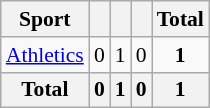<table class="wikitable" style="font-size:90%; text-align:center;">
<tr>
<th>Sport</th>
<th></th>
<th></th>
<th></th>
<th>Total</th>
</tr>
<tr>
<td align=left><a href='#'>Athletics</a></td>
<td>0</td>
<td>1</td>
<td>0</td>
<td><strong>1</strong></td>
</tr>
<tr class="sortbottom">
<th>Total</th>
<th>0</th>
<th>1</th>
<th>0</th>
<th>1</th>
</tr>
</table>
